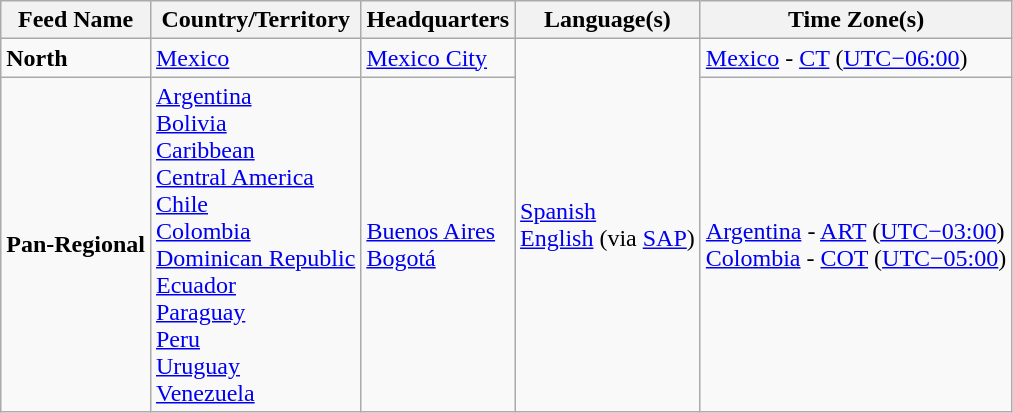<table class="wikitable">
<tr>
<th>Feed Name</th>
<th>Country/Territory</th>
<th>Headquarters</th>
<th>Language(s)</th>
<th>Time Zone(s)</th>
</tr>
<tr>
<td><strong>North</strong></td>
<td><a href='#'>Mexico</a></td>
<td><a href='#'>Mexico City</a></td>
<td rowspan="2"><a href='#'>Spanish</a><br><a href='#'>English</a> (via <a href='#'>SAP</a>)</td>
<td><a href='#'>Mexico</a> - <a href='#'>CT</a> (<a href='#'>UTC−06:00</a>)</td>
</tr>
<tr>
<td><strong>Pan-Regional</strong></td>
<td><a href='#'>Argentina</a><br><a href='#'>Bolivia</a><br><a href='#'>Caribbean</a><br><a href='#'>Central America</a><br><a href='#'>Chile</a><br><a href='#'>Colombia</a><br><a href='#'>Dominican Republic</a><br><a href='#'>Ecuador</a><br><a href='#'>Paraguay</a><br><a href='#'>Peru</a><br><a href='#'>Uruguay</a><br><a href='#'>Venezuela</a></td>
<td><a href='#'>Buenos Aires</a><br><a href='#'>Bogotá</a></td>
<td><a href='#'>Argentina</a> - <a href='#'>ART</a> (<a href='#'>UTC−03:00</a>)<br><a href='#'>Colombia</a> - <a href='#'>COT</a> (<a href='#'>UTC−05:00</a>)</td>
</tr>
</table>
